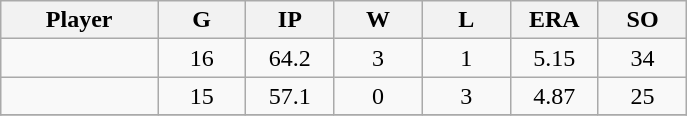<table class="wikitable sortable">
<tr>
<th bgcolor="#DDDDFF" width="16%">Player</th>
<th bgcolor="#DDDDFF" width="9%">G</th>
<th bgcolor="#DDDDFF" width="9%">IP</th>
<th bgcolor="#DDDDFF" width="9%">W</th>
<th bgcolor="#DDDDFF" width="9%">L</th>
<th bgcolor="#DDDDFF" width="9%">ERA</th>
<th bgcolor="#DDDDFF" width="9%">SO</th>
</tr>
<tr align="center">
<td></td>
<td>16</td>
<td>64.2</td>
<td>3</td>
<td>1</td>
<td>5.15</td>
<td>34</td>
</tr>
<tr align="center">
<td></td>
<td>15</td>
<td>57.1</td>
<td>0</td>
<td>3</td>
<td>4.87</td>
<td>25</td>
</tr>
<tr align="center">
</tr>
</table>
